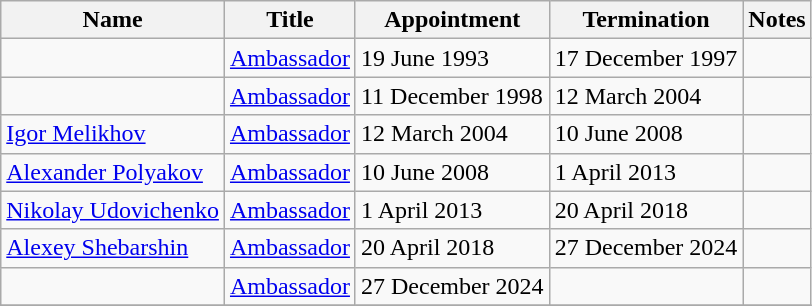<table class="wikitable">
<tr valign="middle">
<th>Name</th>
<th>Title</th>
<th>Appointment</th>
<th>Termination</th>
<th>Notes</th>
</tr>
<tr>
<td></td>
<td><a href='#'>Ambassador</a></td>
<td>19 June 1993</td>
<td>17 December 1997</td>
<td></td>
</tr>
<tr>
<td></td>
<td><a href='#'>Ambassador</a></td>
<td>11 December 1998</td>
<td>12 March 2004</td>
<td></td>
</tr>
<tr>
<td><a href='#'>Igor Melikhov</a></td>
<td><a href='#'>Ambassador</a></td>
<td>12 March 2004</td>
<td>10 June 2008</td>
<td></td>
</tr>
<tr>
<td><a href='#'>Alexander Polyakov</a></td>
<td><a href='#'>Ambassador</a></td>
<td>10 June 2008</td>
<td>1 April 2013</td>
<td></td>
</tr>
<tr>
<td><a href='#'>Nikolay Udovichenko</a></td>
<td><a href='#'>Ambassador</a></td>
<td>1 April 2013</td>
<td>20 April 2018</td>
<td></td>
</tr>
<tr>
<td><a href='#'>Alexey Shebarshin</a></td>
<td><a href='#'>Ambassador</a></td>
<td>20 April 2018</td>
<td>27 December 2024</td>
<td></td>
</tr>
<tr>
<td></td>
<td><a href='#'>Ambassador</a></td>
<td>27 December 2024</td>
<td></td>
<td></td>
</tr>
<tr>
</tr>
</table>
